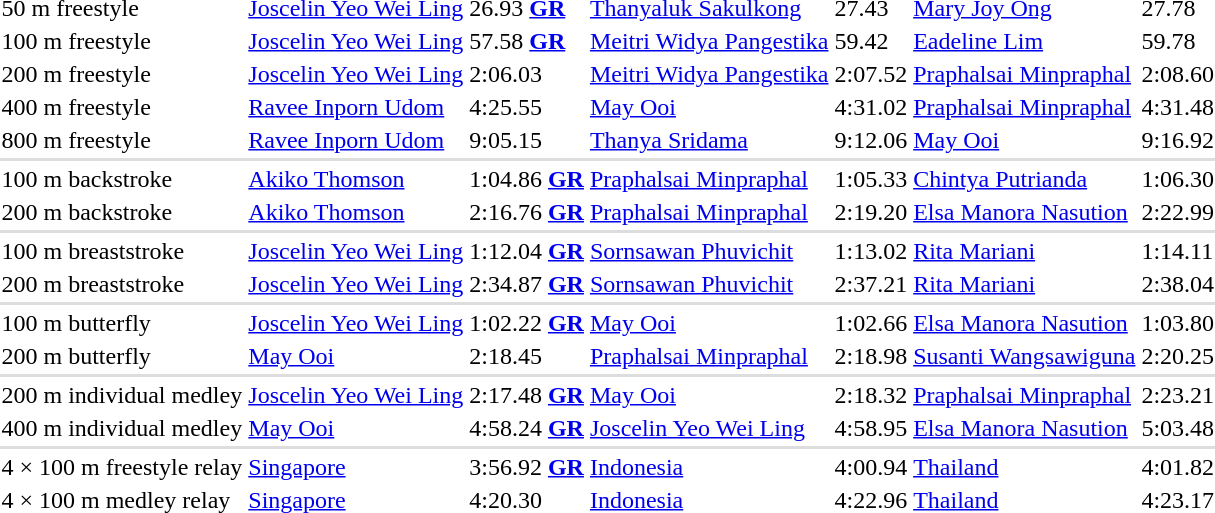<table>
<tr>
<td>50 m freestyle</td>
<td> <a href='#'>Joscelin Yeo Wei Ling</a></td>
<td>26.93 <a href='#'><strong>GR</strong></a></td>
<td> <a href='#'>Thanyaluk Sakulkong</a></td>
<td>27.43</td>
<td> <a href='#'>Mary Joy Ong</a></td>
<td>27.78</td>
</tr>
<tr>
<td>100 m freestyle</td>
<td> <a href='#'>Joscelin Yeo Wei Ling</a></td>
<td>57.58  <a href='#'><strong>GR</strong></a></td>
<td> <a href='#'>Meitri Widya Pangestika</a></td>
<td>59.42</td>
<td> <a href='#'>Eadeline Lim</a></td>
<td>59.78</td>
</tr>
<tr>
<td>200 m freestyle</td>
<td> <a href='#'>Joscelin Yeo Wei Ling</a></td>
<td>2:06.03</td>
<td> <a href='#'>Meitri Widya Pangestika</a></td>
<td>2:07.52</td>
<td> <a href='#'>Praphalsai Minpraphal</a></td>
<td>2:08.60</td>
</tr>
<tr>
<td>400 m freestyle</td>
<td> <a href='#'>Ravee Inporn Udom</a></td>
<td>4:25.55</td>
<td> <a href='#'>May Ooi</a></td>
<td>4:31.02</td>
<td> <a href='#'>Praphalsai Minpraphal</a></td>
<td>4:31.48</td>
</tr>
<tr>
<td>800 m freestyle</td>
<td> <a href='#'>Ravee Inporn Udom</a></td>
<td>9:05.15</td>
<td> <a href='#'>Thanya Sridama</a></td>
<td>9:12.06</td>
<td> <a href='#'>May Ooi</a></td>
<td>9:16.92</td>
</tr>
<tr bgcolor=#DDDDDD>
<td colspan=7></td>
</tr>
<tr>
<td>100 m backstroke</td>
<td> <a href='#'>Akiko Thomson</a></td>
<td>1:04.86 <a href='#'><strong>GR</strong></a></td>
<td> <a href='#'>Praphalsai Minpraphal</a></td>
<td>1:05.33</td>
<td> <a href='#'>Chintya Putrianda</a></td>
<td>1:06.30</td>
</tr>
<tr>
<td>200 m backstroke</td>
<td> <a href='#'>Akiko Thomson</a></td>
<td>2:16.76 <a href='#'><strong>GR</strong></a></td>
<td> <a href='#'>Praphalsai Minpraphal</a></td>
<td>2:19.20</td>
<td> <a href='#'>Elsa Manora Nasution</a></td>
<td>2:22.99</td>
</tr>
<tr bgcolor=#DDDDDD>
<td colspan=7></td>
</tr>
<tr>
<td>100 m breaststroke</td>
<td> <a href='#'>Joscelin Yeo Wei Ling</a></td>
<td>1:12.04 <a href='#'><strong>GR</strong></a></td>
<td> <a href='#'>Sornsawan Phuvichit</a></td>
<td>1:13.02</td>
<td> <a href='#'>Rita Mariani</a></td>
<td>1:14.11</td>
</tr>
<tr>
<td>200 m breaststroke</td>
<td> <a href='#'>Joscelin Yeo Wei Ling</a></td>
<td>2:34.87 <a href='#'><strong>GR</strong></a></td>
<td> <a href='#'>Sornsawan Phuvichit</a></td>
<td>2:37.21</td>
<td> <a href='#'>Rita Mariani</a></td>
<td>2:38.04</td>
</tr>
<tr bgcolor=#DDDDDD>
<td colspan=7></td>
</tr>
<tr>
<td>100 m butterfly</td>
<td> <a href='#'>Joscelin Yeo Wei Ling</a></td>
<td>1:02.22  <a href='#'><strong>GR</strong></a></td>
<td> <a href='#'>May Ooi</a></td>
<td>1:02.66</td>
<td> <a href='#'>Elsa Manora Nasution</a></td>
<td>1:03.80</td>
</tr>
<tr>
<td>200 m butterfly</td>
<td> <a href='#'>May Ooi</a></td>
<td>2:18.45</td>
<td> <a href='#'>Praphalsai Minpraphal</a></td>
<td>2:18.98</td>
<td> <a href='#'>Susanti Wangsawiguna</a></td>
<td>2:20.25</td>
</tr>
<tr bgcolor=#DDDDDD>
<td colspan=7></td>
</tr>
<tr>
<td>200 m individual medley</td>
<td> <a href='#'>Joscelin Yeo Wei Ling</a></td>
<td>2:17.48 <a href='#'><strong>GR</strong></a></td>
<td> <a href='#'>May Ooi</a></td>
<td>2:18.32</td>
<td> <a href='#'>Praphalsai Minpraphal</a></td>
<td>2:23.21</td>
</tr>
<tr>
<td>400 m individual medley</td>
<td> <a href='#'>May Ooi</a></td>
<td>4:58.24  <a href='#'><strong>GR</strong></a></td>
<td> <a href='#'>Joscelin Yeo Wei Ling</a></td>
<td>4:58.95</td>
<td> <a href='#'>Elsa Manora Nasution</a></td>
<td>5:03.48</td>
</tr>
<tr bgcolor=#DDDDDD>
<td colspan=7></td>
</tr>
<tr>
<td>4 × 100 m freestyle relay</td>
<td> <a href='#'>Singapore</a></td>
<td>3:56.92 <a href='#'><strong>GR</strong></a></td>
<td> <a href='#'>Indonesia</a></td>
<td>4:00.94</td>
<td> <a href='#'>Thailand</a></td>
<td>4:01.82</td>
</tr>
<tr>
<td>4 × 100 m medley relay</td>
<td> <a href='#'>Singapore</a></td>
<td>4:20.30</td>
<td> <a href='#'>Indonesia</a></td>
<td>4:22.96</td>
<td> <a href='#'>Thailand</a></td>
<td>4:23.17</td>
</tr>
</table>
